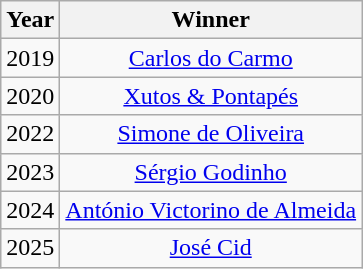<table class="wikitable sortable">
<tr>
<th>Year</th>
<th>Winner</th>
</tr>
<tr>
<td align="center">2019</td>
<td align="center"><a href='#'>Carlos do Carmo</a></td>
</tr>
<tr>
<td align="center">2020</td>
<td align="center"><a href='#'>Xutos & Pontapés</a></td>
</tr>
<tr>
<td align="center">2022</td>
<td align="center"><a href='#'>Simone de Oliveira</a></td>
</tr>
<tr>
<td align="center">2023</td>
<td align="center"><a href='#'>Sérgio Godinho</a></td>
</tr>
<tr>
<td align="center">2024</td>
<td align="center"><a href='#'>António Victorino de Almeida</a></td>
</tr>
<tr>
<td align="center">2025</td>
<td align="center"><a href='#'>José Cid</a></td>
</tr>
</table>
